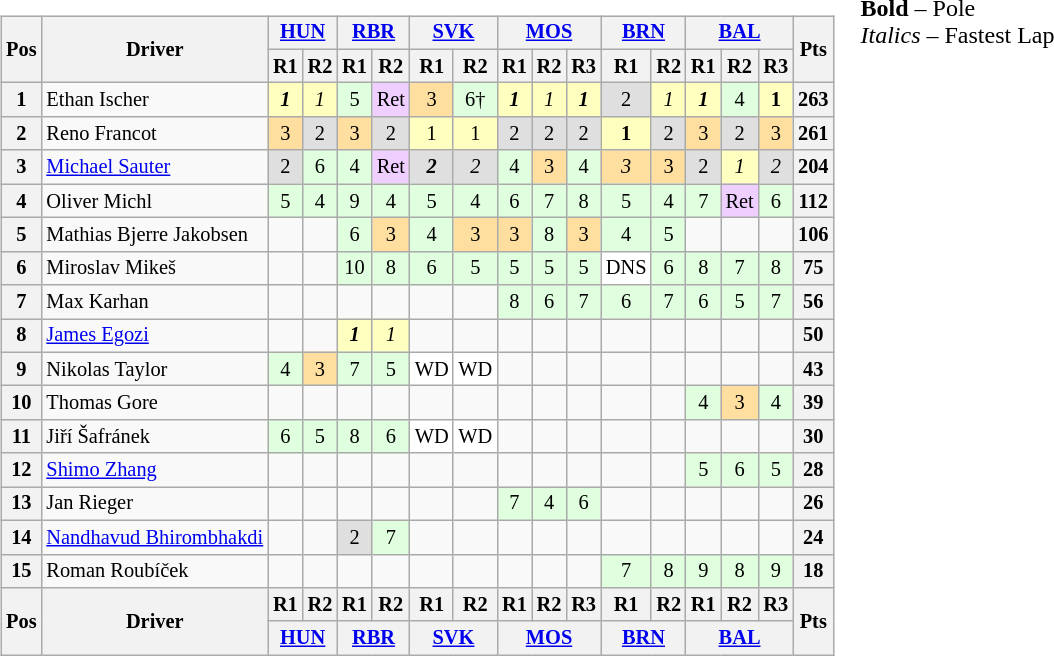<table>
<tr>
<td style="vertical-align:top"><br><table class="wikitable" style="font-size: 85%; text-align:center">
<tr>
<th rowspan=2>Pos</th>
<th rowspan=2>Driver</th>
<th colspan=2><a href='#'>HUN</a><br></th>
<th colspan=2><a href='#'>RBR</a><br></th>
<th colspan=2><a href='#'>SVK</a><br></th>
<th colspan=3><a href='#'>MOS</a><br></th>
<th colspan=2><a href='#'>BRN</a><br></th>
<th colspan=3><a href='#'>BAL</a><br></th>
<th rowspan=2>Pts</th>
</tr>
<tr>
<th>R1</th>
<th>R2</th>
<th>R1</th>
<th>R2</th>
<th>R1</th>
<th>R2</th>
<th>R1</th>
<th>R2</th>
<th>R3</th>
<th>R1</th>
<th>R2</th>
<th>R1</th>
<th>R2</th>
<th>R3</th>
</tr>
<tr>
<th>1</th>
<td style="text-align:left"> Ethan Ischer</td>
<td style="background:#ffffbf"><strong><em>1</em></strong></td>
<td style="background:#ffffbf"><em>1</em></td>
<td style="background:#dfffdf">5</td>
<td style="background:#efcfff">Ret</td>
<td style="background:#ffdf9f">3</td>
<td style="background:#dfffdf">6†</td>
<td style="background:#ffffbf"><strong><em>1</em></strong></td>
<td style="background:#ffffbf"><em>1</em></td>
<td style="background:#ffffbf"><strong><em>1</em></strong></td>
<td style="background:#dfdfdf">2</td>
<td style="background:#ffffbf"><em>1</em></td>
<td style="background:#ffffbf"><strong><em>1</em></strong></td>
<td style="background:#dfffdf">4</td>
<td style="background:#ffffbf"><strong>1</strong></td>
<th>263</th>
</tr>
<tr>
<th>2</th>
<td style="text-align:left"> Reno Francot</td>
<td style="background:#ffdf9f">3</td>
<td style="background:#dfdfdf">2</td>
<td style="background:#ffdf9f">3</td>
<td style="background:#dfdfdf">2</td>
<td style="background:#ffffbf">1</td>
<td style="background:#ffffbf">1</td>
<td style="background:#dfdfdf">2</td>
<td style="background:#dfdfdf">2</td>
<td style="background:#dfdfdf">2</td>
<td style="background:#ffffbf"><strong>1</strong></td>
<td style="background:#dfdfdf">2</td>
<td style="background:#ffdf9f">3</td>
<td style="background:#dfdfdf">2</td>
<td style="background:#ffdf9f">3</td>
<th>261</th>
</tr>
<tr>
<th>3</th>
<td style="text-align:left"> <a href='#'>Michael Sauter</a></td>
<td style="background:#dfdfdf">2</td>
<td style="background:#dfffdf">6</td>
<td style="background:#dfffdf">4</td>
<td style="background:#efcfff">Ret</td>
<td style="background:#dfdfdf"><strong><em>2</em></strong></td>
<td style="background:#dfdfdf"><em>2</em></td>
<td style="background:#dfffdf">4</td>
<td style="background:#ffdf9f">3</td>
<td style="background:#dfffdf">4</td>
<td style="background:#ffdf9f"><em>3</em></td>
<td style="background:#ffdf9f">3</td>
<td style="background:#dfdfdf">2</td>
<td style="background:#ffffbf"><em>1</em></td>
<td style="background:#dfdfdf"><em>2</em></td>
<th>204</th>
</tr>
<tr>
<th>4</th>
<td style="text-align:left"> Oliver Michl</td>
<td style="background:#dfffdf">5</td>
<td style="background:#dfffdf">4</td>
<td style="background:#dfffdf">9</td>
<td style="background:#dfffdf">4</td>
<td style="background:#dfffdf">5</td>
<td style="background:#dfffdf">4</td>
<td style="background:#dfffdf">6</td>
<td style="background:#dfffdf">7</td>
<td style="background:#dfffdf">8</td>
<td style="background:#dfffdf">5</td>
<td style="background:#dfffdf">4</td>
<td style="background:#dfffdf">7</td>
<td style="background:#efcfff">Ret</td>
<td style="background:#dfffdf">6</td>
<th>112</th>
</tr>
<tr>
<th>5</th>
<td style="text-align:left"> Mathias Bjerre Jakobsen</td>
<td></td>
<td></td>
<td style="background:#dfffdf">6</td>
<td style="background:#ffdf9f">3</td>
<td style="background:#dfffdf">4</td>
<td style="background:#ffdf9f">3</td>
<td style="background:#ffdf9f">3</td>
<td style="background:#dfffdf">8</td>
<td style="background:#ffdf9f">3</td>
<td style="background:#dfffdf">4</td>
<td style="background:#dfffdf">5</td>
<td></td>
<td></td>
<td></td>
<th>106</th>
</tr>
<tr>
<th>6</th>
<td style="text-align:left"> Miroslav Mikeš</td>
<td></td>
<td></td>
<td style="background:#dfffdf">10</td>
<td style="background:#dfffdf">8</td>
<td style="background:#dfffdf">6</td>
<td style="background:#dfffdf">5</td>
<td style="background:#dfffdf">5</td>
<td style="background:#dfffdf">5</td>
<td style="background:#dfffdf">5</td>
<td style="background:#ffffff">DNS</td>
<td style="background:#dfffdf">6</td>
<td style="background:#dfffdf">8</td>
<td style="background:#dfffdf">7</td>
<td style="background:#dfffdf">8</td>
<th>75</th>
</tr>
<tr>
<th>7</th>
<td style="text-align:left"> Max Karhan</td>
<td></td>
<td></td>
<td></td>
<td></td>
<td></td>
<td></td>
<td style="background:#dfffdf">8</td>
<td style="background:#dfffdf">6</td>
<td style="background:#dfffdf">7</td>
<td style="background:#dfffdf">6</td>
<td style="background:#dfffdf">7</td>
<td style="background:#dfffdf">6</td>
<td style="background:#dfffdf">5</td>
<td style="background:#dfffdf">7</td>
<th>56</th>
</tr>
<tr>
<th>8</th>
<td style="text-align:left"> <a href='#'>James Egozi</a></td>
<td></td>
<td></td>
<td style="background:#ffffbf"><strong><em>1</em></strong></td>
<td style="background:#ffffbf"><em>1</em></td>
<td></td>
<td></td>
<td></td>
<td></td>
<td></td>
<td></td>
<td></td>
<td></td>
<td></td>
<td></td>
<th>50</th>
</tr>
<tr>
<th>9</th>
<td style="text-align:left"> Nikolas Taylor</td>
<td style="background:#dfffdf">4</td>
<td style="background:#ffdf9f">3</td>
<td style="background:#dfffdf">7</td>
<td style="background:#dfffdf">5</td>
<td style="background:#ffffff">WD</td>
<td style="background:#ffffff">WD</td>
<td></td>
<td></td>
<td></td>
<td></td>
<td></td>
<td></td>
<td></td>
<td></td>
<th>43</th>
</tr>
<tr>
<th>10</th>
<td style="text-align:left"> Thomas Gore</td>
<td></td>
<td></td>
<td></td>
<td></td>
<td></td>
<td></td>
<td></td>
<td></td>
<td></td>
<td></td>
<td></td>
<td style="background:#dfffdf">4</td>
<td style="background:#ffdf9f">3</td>
<td style="background:#dfffdf">4</td>
<th>39</th>
</tr>
<tr>
<th>11</th>
<td style="text-align:left"> Jiří Šafránek</td>
<td style="background:#dfffdf">6</td>
<td style="background:#dfffdf">5</td>
<td style="background:#dfffdf">8</td>
<td style="background:#dfffdf">6</td>
<td style="background:#ffffff">WD</td>
<td style="background:#ffffff">WD</td>
<td></td>
<td></td>
<td></td>
<td></td>
<td></td>
<td></td>
<td></td>
<td></td>
<th>30</th>
</tr>
<tr>
<th>12</th>
<td style="text-align:left"> <a href='#'>Shimo Zhang</a></td>
<td></td>
<td></td>
<td></td>
<td></td>
<td></td>
<td></td>
<td></td>
<td></td>
<td></td>
<td></td>
<td></td>
<td style="background:#dfffdf">5</td>
<td style="background:#dfffdf">6</td>
<td style="background:#dfffdf">5</td>
<th>28</th>
</tr>
<tr>
<th>13</th>
<td style="text-align:left"> Jan Rieger</td>
<td></td>
<td></td>
<td></td>
<td></td>
<td></td>
<td></td>
<td style="background:#dfffdf">7</td>
<td style="background:#dfffdf">4</td>
<td style="background:#dfffdf">6</td>
<td></td>
<td></td>
<td></td>
<td></td>
<td></td>
<th>26</th>
</tr>
<tr>
<th>14</th>
<td style="text-align:left" nowrap=""> <a href='#'>Nandhavud Bhirombhakdi</a></td>
<td></td>
<td></td>
<td style="background:#dfdfdf">2</td>
<td style="background:#dfffdf">7</td>
<td></td>
<td></td>
<td></td>
<td></td>
<td></td>
<td></td>
<td></td>
<td></td>
<td></td>
<td></td>
<th>24</th>
</tr>
<tr>
<th>15</th>
<td style="text-align:left"> Roman Roubíček</td>
<td></td>
<td></td>
<td></td>
<td></td>
<td></td>
<td></td>
<td></td>
<td></td>
<td></td>
<td style="background:#dfffdf">7</td>
<td style="background:#dfffdf">8</td>
<td style="background:#dfffdf">9</td>
<td style="background:#dfffdf">8</td>
<td style="background:#dfffdf">9</td>
<th>18</th>
</tr>
<tr>
<th rowspan=2>Pos</th>
<th rowspan=2>Driver</th>
<th>R1</th>
<th>R2</th>
<th>R1</th>
<th>R2</th>
<th>R1</th>
<th>R2</th>
<th>R1</th>
<th>R2</th>
<th>R3</th>
<th>R1</th>
<th>R2</th>
<th>R1</th>
<th>R2</th>
<th>R3</th>
<th rowspan=2>Pts</th>
</tr>
<tr>
<th colspan=2><a href='#'>HUN</a><br></th>
<th colspan=2><a href='#'>RBR</a><br></th>
<th colspan=2><a href='#'>SVK</a><br></th>
<th colspan=3><a href='#'>MOS</a><br></th>
<th colspan=2><a href='#'>BRN</a><br></th>
<th colspan=3><a href='#'>BAL</a><br></th>
</tr>
</table>
</td>
<td style="vertical-align:top"><br><span><strong>Bold</strong> – Pole<br><em>Italics</em> – Fastest Lap</span></td>
</tr>
</table>
